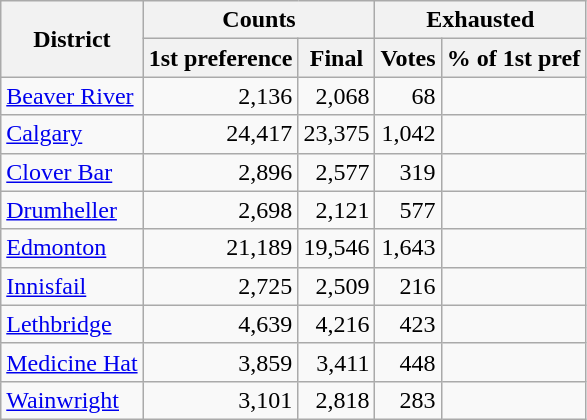<table class="wikitable" style="text-align:right;">
<tr>
<th rowspan="2">District</th>
<th colspan="2">Counts</th>
<th colspan="3">Exhausted</th>
</tr>
<tr>
<th>1st preference</th>
<th>Final</th>
<th>Votes</th>
<th colspan="2">% of 1st pref</th>
</tr>
<tr>
<td style="text-align:left;"><a href='#'>Beaver River</a></td>
<td>2,136</td>
<td>2,068</td>
<td>68</td>
<td></td>
</tr>
<tr>
<td style="text-align:left;"><a href='#'>Calgary</a></td>
<td>24,417</td>
<td>23,375</td>
<td>1,042</td>
<td></td>
</tr>
<tr>
<td style="text-align:left;"><a href='#'>Clover Bar</a></td>
<td>2,896</td>
<td>2,577</td>
<td>319</td>
<td></td>
</tr>
<tr>
<td style="text-align:left;"><a href='#'>Drumheller</a></td>
<td>2,698</td>
<td>2,121</td>
<td>577</td>
<td></td>
</tr>
<tr>
<td style="text-align:left;"><a href='#'>Edmonton</a></td>
<td>21,189</td>
<td>19,546</td>
<td>1,643</td>
<td></td>
</tr>
<tr>
<td style="text-align:left;"><a href='#'>Innisfail</a></td>
<td>2,725</td>
<td>2,509</td>
<td>216</td>
<td></td>
</tr>
<tr>
<td style="text-align:left;"><a href='#'>Lethbridge</a></td>
<td>4,639</td>
<td>4,216</td>
<td>423</td>
<td></td>
</tr>
<tr>
<td style="text-align:left;"><a href='#'>Medicine Hat</a></td>
<td>3,859</td>
<td>3,411</td>
<td>448</td>
<td></td>
</tr>
<tr>
<td style="text-align:left;"><a href='#'>Wainwright</a></td>
<td>3,101</td>
<td>2,818</td>
<td>283</td>
<td></td>
</tr>
</table>
